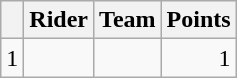<table class="wikitable">
<tr>
<th></th>
<th>Rider</th>
<th>Team</th>
<th>Points</th>
</tr>
<tr>
<td>1</td>
<td></td>
<td></td>
<td align=right>1</td>
</tr>
</table>
